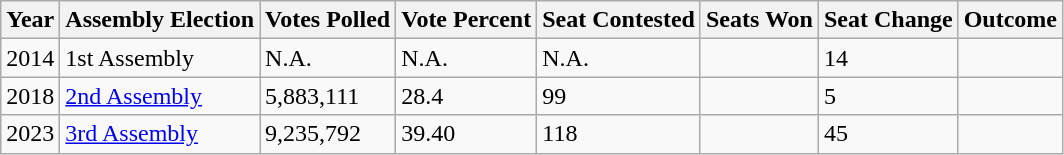<table class="wikitable">
<tr>
<th>Year</th>
<th>Assembly Election</th>
<th>Votes Polled</th>
<th>Vote Percent</th>
<th>Seat Contested</th>
<th>Seats Won</th>
<th>Seat Change</th>
<th>Outcome</th>
</tr>
<tr>
<td>2014</td>
<td>1st Assembly</td>
<td>N.A.</td>
<td>N.A.</td>
<td>N.A.</td>
<td></td>
<td> 14</td>
<td></td>
</tr>
<tr>
<td>2018</td>
<td><a href='#'>2nd Assembly</a></td>
<td>5,883,111</td>
<td>28.4</td>
<td>99</td>
<td></td>
<td> 5</td>
<td></td>
</tr>
<tr>
<td>2023</td>
<td><a href='#'>3rd Assembly</a></td>
<td>9,235,792</td>
<td>39.40</td>
<td>118</td>
<td></td>
<td> 45</td>
<td></td>
</tr>
</table>
